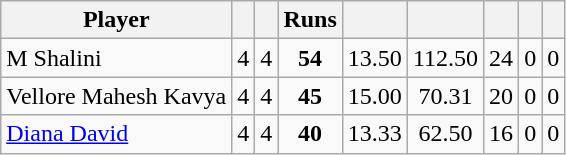<table class="wikitable sortable" style="text-align: center;">
<tr>
<th class="unsortable">Player</th>
<th></th>
<th></th>
<th>Runs</th>
<th></th>
<th></th>
<th></th>
<th></th>
<th></th>
</tr>
<tr>
<td style="text-align:left">M Shalini</td>
<td style="text-align:left">4</td>
<td>4</td>
<td><strong>54</strong></td>
<td>13.50</td>
<td>112.50</td>
<td>24</td>
<td>0</td>
<td>0</td>
</tr>
<tr>
<td style="text-align:left">Vellore Mahesh Kavya</td>
<td style="text-align:left">4</td>
<td>4</td>
<td><strong>45</strong></td>
<td>15.00</td>
<td>70.31</td>
<td>20</td>
<td>0</td>
<td>0</td>
</tr>
<tr>
<td style="text-align:left"><a href='#'>Diana David</a></td>
<td style="text-align:left">4</td>
<td>4</td>
<td><strong>40</strong></td>
<td>13.33</td>
<td>62.50</td>
<td>16</td>
<td>0</td>
<td>0</td>
</tr>
</table>
